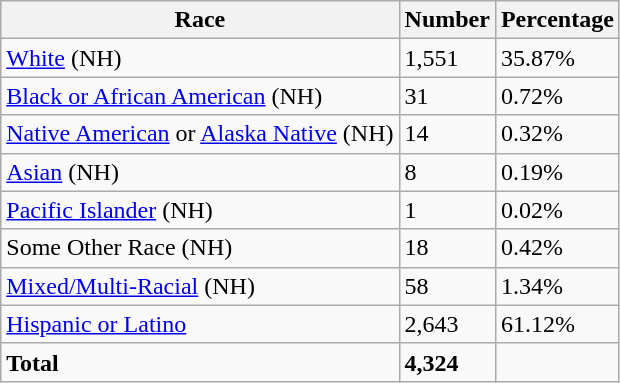<table class="wikitable">
<tr>
<th>Race</th>
<th>Number</th>
<th>Percentage</th>
</tr>
<tr>
<td><a href='#'>White</a> (NH)</td>
<td>1,551</td>
<td>35.87%</td>
</tr>
<tr>
<td><a href='#'>Black or African American</a> (NH)</td>
<td>31</td>
<td>0.72%</td>
</tr>
<tr>
<td><a href='#'>Native American</a> or <a href='#'>Alaska Native</a> (NH)</td>
<td>14</td>
<td>0.32%</td>
</tr>
<tr>
<td><a href='#'>Asian</a> (NH)</td>
<td>8</td>
<td>0.19%</td>
</tr>
<tr>
<td><a href='#'>Pacific Islander</a> (NH)</td>
<td>1</td>
<td>0.02%</td>
</tr>
<tr>
<td>Some Other Race (NH)</td>
<td>18</td>
<td>0.42%</td>
</tr>
<tr>
<td><a href='#'>Mixed/Multi-Racial</a> (NH)</td>
<td>58</td>
<td>1.34%</td>
</tr>
<tr>
<td><a href='#'>Hispanic or Latino</a></td>
<td>2,643</td>
<td>61.12%</td>
</tr>
<tr>
<td><strong>Total</strong></td>
<td><strong>4,324</strong></td>
<td></td>
</tr>
</table>
